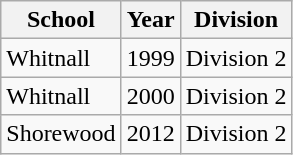<table class="wikitable">
<tr>
<th>School</th>
<th>Year</th>
<th>Division</th>
</tr>
<tr>
<td>Whitnall</td>
<td>1999</td>
<td>Division 2</td>
</tr>
<tr>
<td>Whitnall</td>
<td>2000</td>
<td>Division 2</td>
</tr>
<tr>
<td>Shorewood</td>
<td>2012</td>
<td>Division 2</td>
</tr>
</table>
